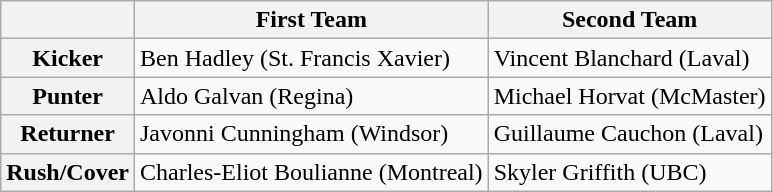<table class="wikitable">
<tr>
<th></th>
<th>First Team</th>
<th>Second Team</th>
</tr>
<tr>
<th>Kicker</th>
<td>Ben Hadley (St. Francis Xavier)</td>
<td>Vincent Blanchard (Laval)</td>
</tr>
<tr>
<th>Punter</th>
<td>Aldo Galvan (Regina)</td>
<td>Michael Horvat (McMaster)</td>
</tr>
<tr>
<th>Returner</th>
<td>Javonni Cunningham (Windsor)</td>
<td>Guillaume Cauchon (Laval)</td>
</tr>
<tr>
<th>Rush/Cover</th>
<td>Charles-Eliot Boulianne (Montreal)</td>
<td>Skyler Griffith (UBC)</td>
</tr>
</table>
